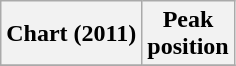<table class="wikitable sortable">
<tr>
<th>Chart (2011)</th>
<th>Peak<br>position</th>
</tr>
<tr>
</tr>
</table>
